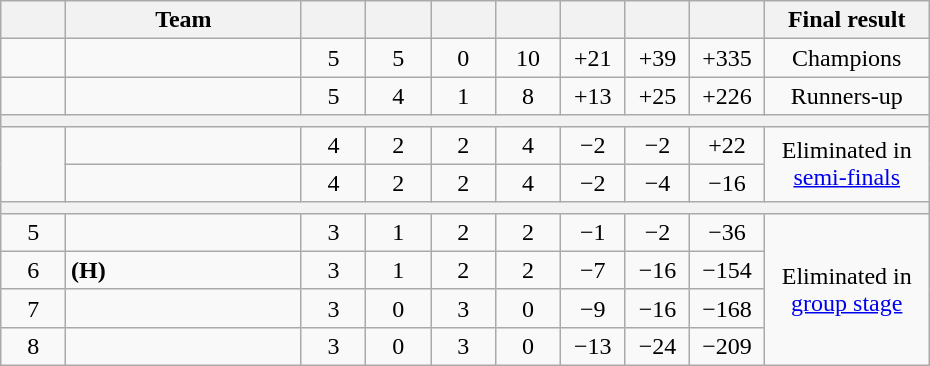<table class="wikitable" style="text-align:center;" width="620">
<tr>
<th width="5.5%"></th>
<th width="20%">Team</th>
<th width="5.5%"></th>
<th width="5.5%"></th>
<th width="5.5%"></th>
<th width="5.5%"></th>
<th width="5.5%"></th>
<th width="5.5%"></th>
<th width="5.5%"></th>
<th width="14%">Final result</th>
</tr>
<tr>
<td></td>
<td align="left"></td>
<td>5</td>
<td>5</td>
<td>0</td>
<td>10</td>
<td>+21</td>
<td>+39</td>
<td>+335</td>
<td>Champions</td>
</tr>
<tr>
<td></td>
<td align="left"></td>
<td>5</td>
<td>4</td>
<td>1</td>
<td>8</td>
<td>+13</td>
<td>+25</td>
<td>+226</td>
<td>Runners-up</td>
</tr>
<tr>
<th colspan="10"></th>
</tr>
<tr>
<td rowspan="2"></td>
<td align="left"></td>
<td>4</td>
<td>2</td>
<td>2</td>
<td>4</td>
<td>−2</td>
<td>−2</td>
<td>+22</td>
<td rowspan="2">Eliminated in <a href='#'>semi-finals</a></td>
</tr>
<tr>
<td align="left"></td>
<td>4</td>
<td>2</td>
<td>2</td>
<td>4</td>
<td>−2</td>
<td>−4</td>
<td>−16</td>
</tr>
<tr>
<th colspan="10"></th>
</tr>
<tr>
<td>5</td>
<td align="left"></td>
<td>3</td>
<td>1</td>
<td>2</td>
<td>2</td>
<td>−1</td>
<td>−2</td>
<td>−36</td>
<td rowspan="4">Eliminated in <a href='#'>group stage</a></td>
</tr>
<tr>
<td>6</td>
<td align="left"> <strong>(H)</strong></td>
<td>3</td>
<td>1</td>
<td>2</td>
<td>2</td>
<td>−7</td>
<td>−16</td>
<td>−154</td>
</tr>
<tr>
<td>7</td>
<td align="left"></td>
<td>3</td>
<td>0</td>
<td>3</td>
<td>0</td>
<td>−9</td>
<td>−16</td>
<td>−168</td>
</tr>
<tr>
<td>8</td>
<td align="left"></td>
<td>3</td>
<td>0</td>
<td>3</td>
<td>0</td>
<td>−13</td>
<td>−24</td>
<td>−209</td>
</tr>
</table>
